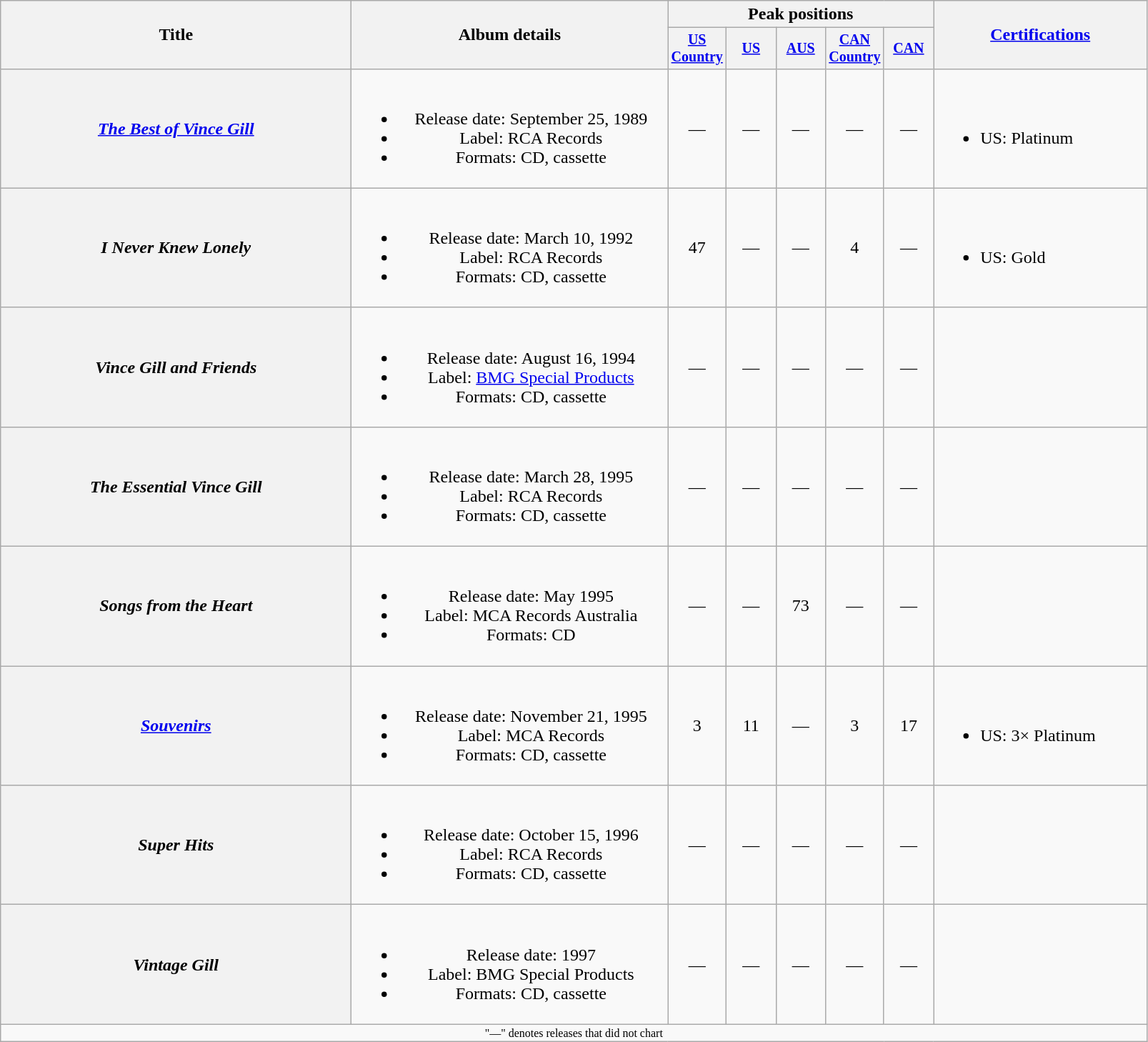<table class="wikitable plainrowheaders" style="text-align:center;">
<tr>
<th rowspan="2" style="width:20em;">Title</th>
<th rowspan="2" style="width:18em;">Album details</th>
<th colspan="5">Peak positions</th>
<th rowspan="2" style="width:12em;"><a href='#'>Certifications</a></th>
</tr>
<tr style="font-size:smaller;">
<th width="40"><a href='#'>US Country</a><br></th>
<th width="40"><a href='#'>US</a><br></th>
<th width="40"><a href='#'>AUS</a><br></th>
<th width="40"><a href='#'>CAN Country</a><br></th>
<th width="40"><a href='#'>CAN</a><br></th>
</tr>
<tr>
<th scope="row"><em><a href='#'>The Best of Vince Gill</a></em></th>
<td><br><ul><li>Release date: September 25, 1989</li><li>Label: RCA Records</li><li>Formats: CD, cassette</li></ul></td>
<td>—</td>
<td>—</td>
<td>—</td>
<td>—</td>
<td>—</td>
<td align="left"><br><ul><li>US: Platinum</li></ul></td>
</tr>
<tr>
<th scope="row"><em>I Never Knew Lonely</em></th>
<td><br><ul><li>Release date: March 10, 1992</li><li>Label: RCA Records</li><li>Formats: CD, cassette</li></ul></td>
<td>47</td>
<td>—</td>
<td>—</td>
<td>4</td>
<td>—</td>
<td align="left"><br><ul><li>US: Gold</li></ul></td>
</tr>
<tr>
<th scope="row"><em>Vince Gill and Friends</em></th>
<td><br><ul><li>Release date: August 16, 1994</li><li>Label: <a href='#'>BMG Special Products</a></li><li>Formats: CD, cassette</li></ul></td>
<td>—</td>
<td>—</td>
<td>—</td>
<td>—</td>
<td>—</td>
<td></td>
</tr>
<tr>
<th scope="row"><em>The Essential Vince Gill</em></th>
<td><br><ul><li>Release date: March 28, 1995</li><li>Label: RCA Records</li><li>Formats: CD, cassette</li></ul></td>
<td>—</td>
<td>—</td>
<td>—</td>
<td>—</td>
<td>—</td>
<td></td>
</tr>
<tr>
<th scope="row"><em>Songs from the Heart</em></th>
<td><br><ul><li>Release date: May 1995</li><li>Label: MCA Records Australia</li><li>Formats: CD</li></ul></td>
<td>—</td>
<td>—</td>
<td>73</td>
<td>—</td>
<td>—</td>
<td></td>
</tr>
<tr>
<th scope="row"><em><a href='#'>Souvenirs</a></em></th>
<td><br><ul><li>Release date: November 21, 1995</li><li>Label: MCA Records</li><li>Formats: CD, cassette</li></ul></td>
<td>3</td>
<td>11</td>
<td>—</td>
<td>3</td>
<td>17</td>
<td align="left"><br><ul><li>US: 3× Platinum</li></ul></td>
</tr>
<tr>
<th scope="row"><em>Super Hits</em></th>
<td><br><ul><li>Release date: October 15, 1996</li><li>Label: RCA Records</li><li>Formats: CD, cassette</li></ul></td>
<td>—</td>
<td>—</td>
<td>—</td>
<td>—</td>
<td>—</td>
<td></td>
</tr>
<tr>
<th scope="row"><em>Vintage Gill</em></th>
<td><br><ul><li>Release date: 1997</li><li>Label: BMG Special Products</li><li>Formats: CD, cassette</li></ul></td>
<td>—</td>
<td>—</td>
<td>—</td>
<td>—</td>
<td>—</td>
<td></td>
</tr>
<tr>
<td colspan="8" style="font-size:8pt">"—" denotes releases that did not chart</td>
</tr>
</table>
